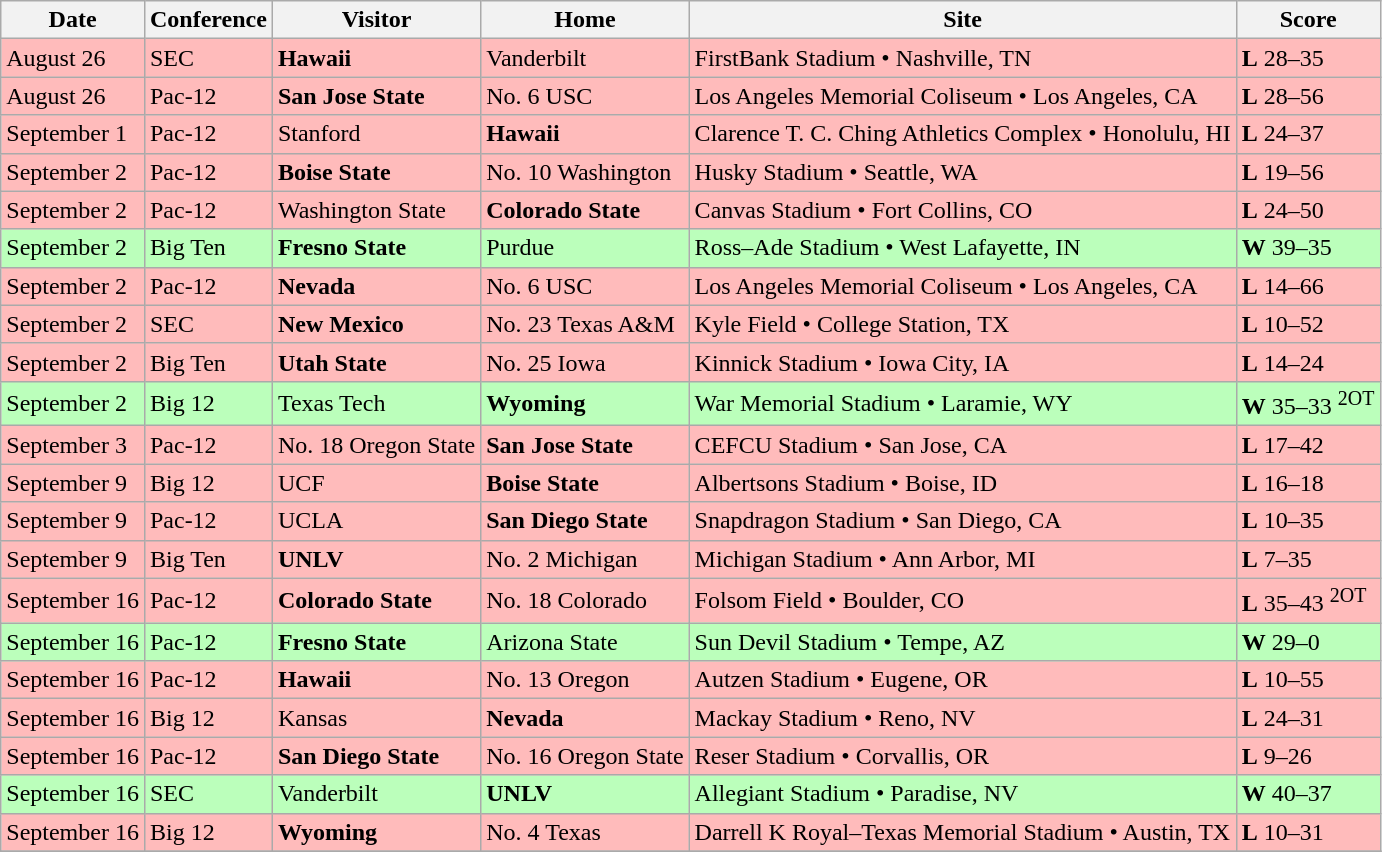<table class="wikitable">
<tr>
<th>Date</th>
<th>Conference</th>
<th>Visitor</th>
<th>Home</th>
<th>Site</th>
<th>Score</th>
</tr>
<tr style="background:#fbb;">
<td>August 26</td>
<td>SEC</td>
<td><strong>Hawaii</strong></td>
<td>Vanderbilt</td>
<td>FirstBank Stadium • Nashville, TN</td>
<td><strong>L</strong> 28–35</td>
</tr>
<tr style="background:#fbb;">
<td>August 26</td>
<td>Pac-12</td>
<td><strong>San Jose State</strong></td>
<td>No. 6 USC</td>
<td>Los Angeles Memorial Coliseum • Los Angeles, CA</td>
<td><strong>L</strong> 28–56</td>
</tr>
<tr style="background:#fbb;">
<td>September 1</td>
<td>Pac-12</td>
<td>Stanford</td>
<td><strong>Hawaii</strong></td>
<td>Clarence T. C. Ching Athletics Complex • Honolulu, HI</td>
<td><strong>L</strong> 24–37</td>
</tr>
<tr style="background:#fbb;">
<td>September 2</td>
<td>Pac-12</td>
<td><strong>Boise State</strong></td>
<td>No. 10 Washington</td>
<td>Husky Stadium • Seattle, WA</td>
<td><strong>L</strong> 19–56</td>
</tr>
<tr style="background:#fbb;">
<td>September 2</td>
<td>Pac-12</td>
<td>Washington State</td>
<td><strong>Colorado State</strong></td>
<td>Canvas Stadium • Fort Collins, CO</td>
<td><strong>L</strong> 24–50</td>
</tr>
<tr style="background:#bfb;">
<td>September 2</td>
<td>Big Ten</td>
<td><strong>Fresno State</strong></td>
<td>Purdue</td>
<td>Ross–Ade Stadium • West Lafayette, IN</td>
<td><strong>W</strong> 39–35</td>
</tr>
<tr style="background:#fbb;">
<td>September 2</td>
<td>Pac-12</td>
<td><strong>Nevada</strong></td>
<td>No. 6 USC</td>
<td>Los Angeles Memorial Coliseum • Los Angeles, CA</td>
<td><strong>L</strong> 14–66</td>
</tr>
<tr style="background:#fbb;">
<td>September 2</td>
<td>SEC</td>
<td><strong>New Mexico</strong></td>
<td>No. 23 Texas A&M</td>
<td>Kyle Field • College Station, TX</td>
<td><strong>L</strong> 10–52</td>
</tr>
<tr style="background:#fbb;">
<td>September 2</td>
<td>Big Ten</td>
<td><strong>Utah State</strong></td>
<td>No. 25 Iowa</td>
<td>Kinnick Stadium • Iowa City, IA</td>
<td><strong>L</strong> 14–24</td>
</tr>
<tr style="background:#bfb;">
<td>September 2</td>
<td>Big 12</td>
<td>Texas Tech</td>
<td><strong>Wyoming</strong></td>
<td>War Memorial Stadium • Laramie, WY</td>
<td><strong>W</strong> 35–33 <sup>2OT</sup></td>
</tr>
<tr style="background:#fbb;">
<td>September 3</td>
<td>Pac-12</td>
<td>No. 18 Oregon State</td>
<td><strong>San Jose State</strong></td>
<td>CEFCU Stadium • San Jose, CA</td>
<td><strong>L</strong> 17–42</td>
</tr>
<tr style="background:#fbb;">
<td>September 9</td>
<td>Big 12</td>
<td>UCF</td>
<td><strong>Boise State</strong></td>
<td>Albertsons Stadium • Boise, ID</td>
<td><strong>L</strong> 16–18</td>
</tr>
<tr style="background:#fbb;">
<td>September 9</td>
<td>Pac-12</td>
<td>UCLA</td>
<td><strong>San Diego State</strong></td>
<td>Snapdragon Stadium • San Diego, CA</td>
<td><strong>L</strong> 10–35</td>
</tr>
<tr style="background:#fbb;">
<td>September 9</td>
<td>Big Ten</td>
<td><strong>UNLV</strong></td>
<td>No. 2 Michigan</td>
<td>Michigan Stadium • Ann Arbor, MI</td>
<td><strong>L</strong> 7–35</td>
</tr>
<tr style="background:#fbb;">
<td>September 16</td>
<td>Pac-12</td>
<td><strong>Colorado State</strong></td>
<td>No. 18 Colorado</td>
<td>Folsom Field • Boulder, CO</td>
<td><strong>L</strong> 35–43 <sup>2OT</sup></td>
</tr>
<tr style="background:#bfb;">
<td>September 16</td>
<td>Pac-12</td>
<td><strong>Fresno State</strong></td>
<td>Arizona State</td>
<td>Sun Devil Stadium • Tempe, AZ</td>
<td><strong>W</strong> 29–0</td>
</tr>
<tr style="background:#fbb;">
<td>September 16</td>
<td>Pac-12</td>
<td><strong>Hawaii</strong></td>
<td>No. 13 Oregon</td>
<td>Autzen Stadium • Eugene, OR</td>
<td><strong>L</strong> 10–55</td>
</tr>
<tr style="background:#fbb;">
<td>September 16</td>
<td>Big 12</td>
<td>Kansas</td>
<td><strong>Nevada</strong></td>
<td>Mackay Stadium • Reno, NV</td>
<td><strong>L</strong> 24–31</td>
</tr>
<tr style="background:#fbb;">
<td>September 16</td>
<td>Pac-12</td>
<td><strong>San Diego State</strong></td>
<td>No. 16 Oregon State</td>
<td>Reser Stadium • Corvallis, OR</td>
<td><strong>L</strong> 9–26</td>
</tr>
<tr style="background:#bfb;">
<td>September 16</td>
<td>SEC</td>
<td>Vanderbilt</td>
<td><strong>UNLV</strong></td>
<td>Allegiant Stadium • Paradise, NV</td>
<td><strong>W</strong> 40–37</td>
</tr>
<tr style="background:#fbb;">
<td>September 16</td>
<td>Big 12</td>
<td><strong>Wyoming</strong></td>
<td>No. 4 Texas</td>
<td>Darrell K Royal–Texas Memorial Stadium • Austin, TX</td>
<td><strong>L</strong> 10–31</td>
</tr>
<tr>
</tr>
</table>
